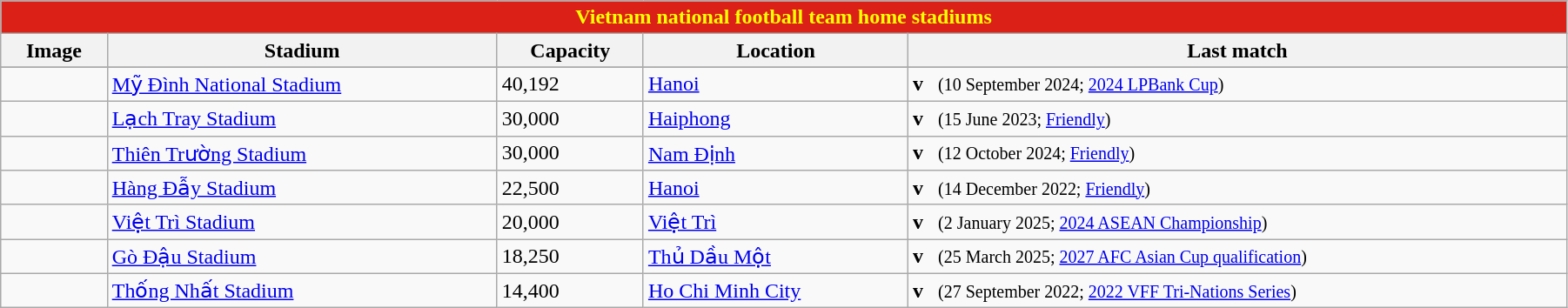<table class="wikitable" width="95%" style="text-align:center;font-size:100%;">
<tr>
<th colspan="5" style="background: #DB2017; color: #FFFF00;">Vietnam national football team home stadiums</th>
</tr>
<tr>
<th>Image</th>
<th>Stadium</th>
<th>Capacity</th>
<th>Location</th>
<th>Last match</th>
</tr>
<tr>
</tr>
<tr>
<td></td>
<td style="text-align:left"><a href='#'>Mỹ Đình National Stadium</a></td>
<td style="text-align:left">40,192</td>
<td style="text-align:left"><a href='#'>Hanoi</a></td>
<td style="text-align:left"><strong>v</strong>  <small> (10 September 2024; <a href='#'>2024 LPBank Cup</a>)</small></td>
</tr>
<tr>
<td></td>
<td style="text-align:left"><a href='#'>Lạch Tray Stadium</a></td>
<td style="text-align:left">30,000</td>
<td style="text-align:left"><a href='#'>Haiphong</a></td>
<td style="text-align:left"><strong>v</strong>  <small> (15 June 2023; <a href='#'>Friendly</a>)</small></td>
</tr>
<tr>
<td></td>
<td style="text-align:left"><a href='#'>Thiên Trường Stadium</a></td>
<td style="text-align:left">30,000</td>
<td style="text-align:left"><a href='#'>Nam Định</a></td>
<td style="text-align:left"><strong>v</strong>  <small> (12 October 2024; <a href='#'>Friendly</a>)</small></td>
</tr>
<tr>
<td></td>
<td style="text-align:left"><a href='#'>Hàng Đẫy Stadium</a></td>
<td style="text-align:left">22,500</td>
<td style="text-align:left"><a href='#'>Hanoi</a></td>
<td style="text-align:left"><strong>v</strong>  <small> (14 December 2022; <a href='#'>Friendly</a>)</small></td>
</tr>
<tr>
<td></td>
<td style="text-align:left"><a href='#'>Việt Trì Stadium</a></td>
<td style="text-align:left">20,000</td>
<td style="text-align:left"><a href='#'>Việt Trì</a></td>
<td style="text-align:left"><strong>v</strong>  <small> (2 January 2025; <a href='#'>2024 ASEAN Championship</a>)</small></td>
</tr>
<tr>
<td></td>
<td style="text-align:left"><a href='#'>Gò Đậu Stadium</a></td>
<td style="text-align:left">18,250</td>
<td style="text-align:left"><a href='#'>Thủ Dầu Một</a></td>
<td style="text-align:left"><strong>v</strong>  <small> (25 March 2025; <a href='#'>2027 AFC Asian Cup qualification</a>)</small></td>
</tr>
<tr>
<td></td>
<td style="text-align:left"><a href='#'>Thống Nhất Stadium</a></td>
<td style="text-align:left">14,400</td>
<td style="text-align:left"><a href='#'>Ho Chi Minh City</a></td>
<td style="text-align:left"><strong>v</strong>  <small> (27 September 2022; <a href='#'>2022 VFF Tri-Nations Series</a>)</small></td>
</tr>
</table>
